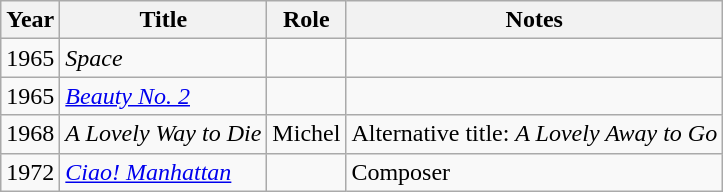<table class="wikitable sortable">
<tr>
<th>Year</th>
<th>Title</th>
<th>Role</th>
<th class="unsortable">Notes</th>
</tr>
<tr>
<td>1965</td>
<td><em>Space</em></td>
<td></td>
<td></td>
</tr>
<tr>
<td>1965</td>
<td><em><a href='#'>Beauty No. 2</a></em></td>
<td></td>
<td></td>
</tr>
<tr>
<td>1968</td>
<td><em>A Lovely Way to Die</em></td>
<td>Michel</td>
<td>Alternative title: <em>A Lovely Away to Go</em></td>
</tr>
<tr>
<td>1972</td>
<td><em><a href='#'>Ciao! Manhattan</a></em></td>
<td></td>
<td>Composer</td>
</tr>
</table>
